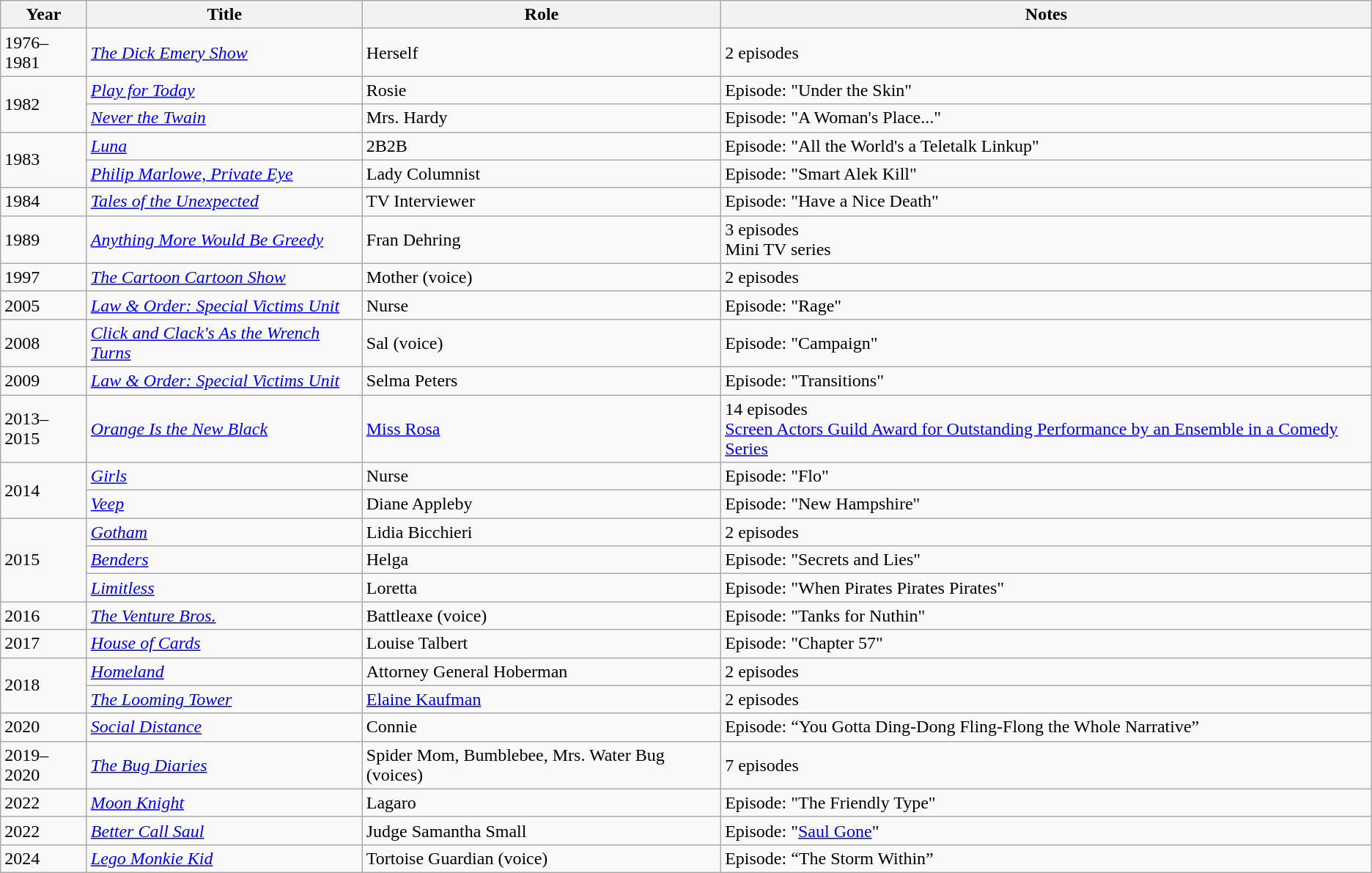<table class="wikitable sortable">
<tr>
<th>Year</th>
<th>Title</th>
<th>Role</th>
<th>Notes</th>
</tr>
<tr>
<td>1976–1981</td>
<td><em><a href='#'>The Dick Emery Show</a></em></td>
<td>Herself</td>
<td>2 episodes</td>
</tr>
<tr>
<td rowspan="2">1982</td>
<td><em><a href='#'>Play for Today</a></em></td>
<td>Rosie</td>
<td>Episode: "Under the Skin"</td>
</tr>
<tr>
<td><em><a href='#'>Never the Twain</a></em></td>
<td>Mrs. Hardy</td>
<td>Episode: "A Woman's Place..."</td>
</tr>
<tr>
<td rowspan="2">1983</td>
<td><em><a href='#'>Luna</a></em></td>
<td>2B2B</td>
<td>Episode: "All the World's a Teletalk Linkup"</td>
</tr>
<tr>
<td><em><a href='#'>Philip Marlowe, Private Eye</a></em></td>
<td>Lady Columnist</td>
<td>Episode: "Smart Alek Kill"</td>
</tr>
<tr>
<td>1984</td>
<td><em><a href='#'>Tales of the Unexpected</a></em></td>
<td>TV Interviewer</td>
<td>Episode: "Have a Nice Death"</td>
</tr>
<tr>
<td>1989</td>
<td><em><a href='#'>Anything More Would Be Greedy</a></em></td>
<td>Fran Dehring</td>
<td>3 episodes<br>Mini TV series</td>
</tr>
<tr>
<td>1997</td>
<td><em><a href='#'>The Cartoon Cartoon Show</a></em></td>
<td>Mother (voice)</td>
<td>2 episodes</td>
</tr>
<tr>
<td>2005</td>
<td><em><a href='#'>Law & Order: Special Victims Unit</a></em></td>
<td>Nurse</td>
<td>Episode: "Rage"</td>
</tr>
<tr>
<td>2008</td>
<td><em><a href='#'>Click and Clack's As the Wrench Turns</a></em></td>
<td>Sal (voice)</td>
<td>Episode: "Campaign"</td>
</tr>
<tr>
<td>2009</td>
<td><em><a href='#'>Law & Order: Special Victims Unit</a></em></td>
<td>Selma Peters</td>
<td>Episode: "Transitions"</td>
</tr>
<tr>
<td>2013–2015</td>
<td><em><a href='#'>Orange Is the New Black</a></em></td>
<td><a href='#'>Miss Rosa</a></td>
<td>14 episodes<br><a href='#'>Screen Actors Guild Award for Outstanding Performance by an Ensemble in a Comedy Series</a></td>
</tr>
<tr>
<td rowspan="2">2014</td>
<td><em><a href='#'>Girls</a></em></td>
<td>Nurse</td>
<td>Episode: "Flo"</td>
</tr>
<tr>
<td><em><a href='#'>Veep</a></em></td>
<td>Diane Appleby</td>
<td>Episode: "New Hampshire"</td>
</tr>
<tr>
<td rowspan="3">2015</td>
<td><em><a href='#'>Gotham</a></em></td>
<td>Lidia Bicchieri</td>
<td>2 episodes</td>
</tr>
<tr>
<td><em><a href='#'>Benders</a></em></td>
<td>Helga</td>
<td>Episode: "Secrets and Lies"</td>
</tr>
<tr>
<td><em><a href='#'>Limitless</a></em></td>
<td>Loretta</td>
<td>Episode: "When Pirates Pirates Pirates"</td>
</tr>
<tr>
<td>2016</td>
<td><em><a href='#'>The Venture Bros.</a></em></td>
<td>Battleaxe (voice)</td>
<td>Episode: "Tanks for Nuthin"</td>
</tr>
<tr>
<td>2017</td>
<td><em><a href='#'>House of Cards</a></em></td>
<td>Louise Talbert</td>
<td>Episode: "Chapter 57"</td>
</tr>
<tr>
<td rowspan="2">2018</td>
<td><em><a href='#'>Homeland</a></em></td>
<td>Attorney General Hoberman</td>
<td>2 episodes</td>
</tr>
<tr>
<td><em><a href='#'>The Looming Tower</a></em></td>
<td><a href='#'>Elaine Kaufman</a></td>
<td>2 episodes</td>
</tr>
<tr>
<td>2020</td>
<td><em><a href='#'>Social Distance</a></em></td>
<td>Connie</td>
<td>Episode: “You Gotta Ding-Dong Fling-Flong the Whole Narrative”</td>
</tr>
<tr>
<td>2019–2020</td>
<td><em><a href='#'>The Bug Diaries</a></em></td>
<td>Spider Mom, Bumblebee, Mrs. Water Bug (voices)</td>
<td>7 episodes</td>
</tr>
<tr>
<td>2022</td>
<td><em><a href='#'>Moon Knight</a></em></td>
<td>Lagaro</td>
<td>Episode: "The Friendly Type"</td>
</tr>
<tr>
<td>2022</td>
<td><em><a href='#'>Better Call Saul</a></em></td>
<td>Judge Samantha Small</td>
<td>Episode: "<a href='#'>Saul Gone</a>"</td>
</tr>
<tr>
<td>2024</td>
<td><em><a href='#'>Lego Monkie Kid</a></em></td>
<td>Tortoise Guardian (voice)</td>
<td>Episode: “The Storm Within”</td>
</tr>
</table>
